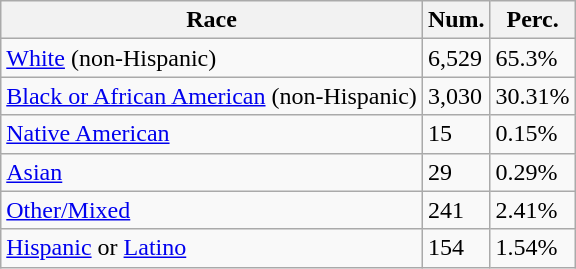<table class="wikitable">
<tr>
<th>Race</th>
<th>Num.</th>
<th>Perc.</th>
</tr>
<tr>
<td><a href='#'>White</a> (non-Hispanic)</td>
<td>6,529</td>
<td>65.3%</td>
</tr>
<tr>
<td><a href='#'>Black or African American</a> (non-Hispanic)</td>
<td>3,030</td>
<td>30.31%</td>
</tr>
<tr>
<td><a href='#'>Native American</a></td>
<td>15</td>
<td>0.15%</td>
</tr>
<tr>
<td><a href='#'>Asian</a></td>
<td>29</td>
<td>0.29%</td>
</tr>
<tr>
<td><a href='#'>Other/Mixed</a></td>
<td>241</td>
<td>2.41%</td>
</tr>
<tr>
<td><a href='#'>Hispanic</a> or <a href='#'>Latino</a></td>
<td>154</td>
<td>1.54%</td>
</tr>
</table>
